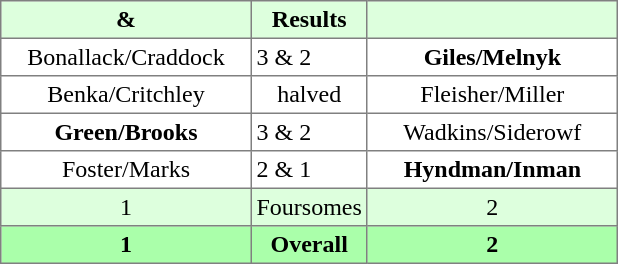<table border="1" cellpadding="3" style="border-collapse:collapse; text-align:center;">
<tr style="background:#ddffdd;">
<th width=160> & </th>
<th>Results</th>
<th width=160></th>
</tr>
<tr>
<td>Bonallack/Craddock</td>
<td align=left> 3 & 2</td>
<td><strong>Giles/Melnyk</strong></td>
</tr>
<tr>
<td>Benka/Critchley</td>
<td>halved</td>
<td>Fleisher/Miller</td>
</tr>
<tr>
<td><strong>Green/Brooks</strong></td>
<td align=left> 3 & 2</td>
<td>Wadkins/Siderowf</td>
</tr>
<tr>
<td>Foster/Marks</td>
<td align=left> 2 & 1</td>
<td><strong>Hyndman/Inman</strong></td>
</tr>
<tr style="background:#ddffdd;">
<td>1</td>
<td>Foursomes</td>
<td>2</td>
</tr>
<tr style="background:#aaffaa;">
<th>1</th>
<th>Overall</th>
<th>2</th>
</tr>
</table>
